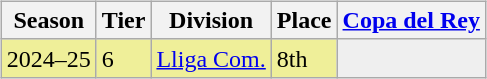<table>
<tr>
<td valign="top" width=0%><br><table class="wikitable">
<tr style="background:#f0f6fa;">
<th>Season</th>
<th>Tier</th>
<th>Division</th>
<th>Place</th>
<th><a href='#'>Copa del Rey</a></th>
</tr>
<tr>
<td style="background:#EFEF99;">2024–25</td>
<td style="background:#EFEF99;">6</td>
<td style="background:#EFEF99;"><a href='#'>Lliga Com.</a></td>
<td style="background:#EFEF99;">8th</td>
<th style="background:#efefef;"></th>
</tr>
</table>
</td>
</tr>
</table>
